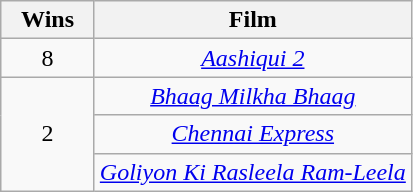<table class="wikitable" rowspan="2" style="text-align:center;">
<tr>
<th scope="col" style="width:55px;">Wins</th>
<th scope="col" style="text-align:center;">Film</th>
</tr>
<tr>
<td>8</td>
<td><em><a href='#'>Aashiqui 2</a></em></td>
</tr>
<tr>
<td rowspan="3">2</td>
<td><em><a href='#'>Bhaag Milkha Bhaag</a></em></td>
</tr>
<tr>
<td><em><a href='#'>Chennai Express</a></em></td>
</tr>
<tr>
<td><em><a href='#'>Goliyon Ki Rasleela Ram-Leela</a></em></td>
</tr>
</table>
